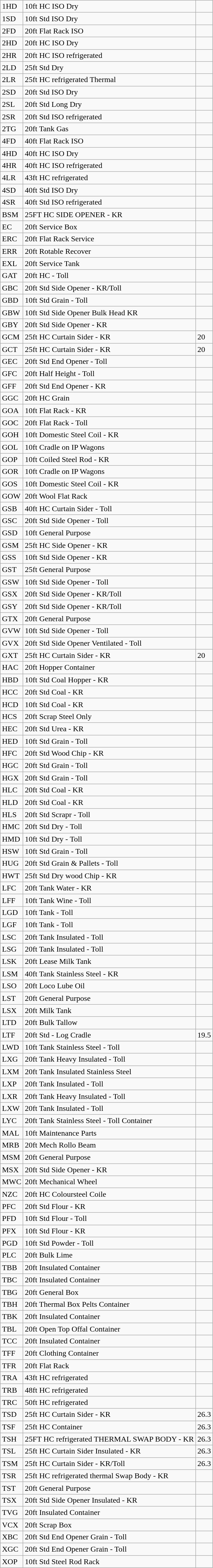<table class="wikitable sortable">
<tr>
<td>1HD</td>
<td>10ft HC ISO Dry</td>
<td></td>
</tr>
<tr>
<td>1SD</td>
<td>10ft Std ISO Dry</td>
<td></td>
</tr>
<tr>
<td>2FD</td>
<td>20ft Flat Rack ISO</td>
<td></td>
</tr>
<tr>
<td>2HD</td>
<td>20ft HC ISO Dry</td>
<td></td>
</tr>
<tr>
<td>2HR</td>
<td>20ft HC ISO refrigerated</td>
<td></td>
</tr>
<tr>
<td>2LD</td>
<td>25ft Std Dry</td>
<td></td>
</tr>
<tr>
<td>2LR</td>
<td>25ft HC refrigerated Thermal</td>
<td></td>
</tr>
<tr>
<td>2SD</td>
<td>20ft Std ISO Dry</td>
<td></td>
</tr>
<tr>
<td>2SL</td>
<td>20ft Std Long Dry</td>
<td></td>
</tr>
<tr>
<td>2SR</td>
<td>20ft Std ISO refrigerated</td>
<td></td>
</tr>
<tr>
<td>2TG</td>
<td>20ft Tank Gas</td>
<td></td>
</tr>
<tr>
<td>4FD</td>
<td>40ft Flat Rack ISO</td>
<td></td>
</tr>
<tr>
<td>4HD</td>
<td>40ft HC ISO Dry</td>
<td></td>
</tr>
<tr>
<td>4HR</td>
<td>40ft HC ISO refrigerated</td>
<td></td>
</tr>
<tr>
<td>4LR</td>
<td>43ft HC refrigerated</td>
<td></td>
</tr>
<tr>
<td>4SD</td>
<td>40ft Std ISO Dry</td>
<td></td>
</tr>
<tr>
<td>4SR</td>
<td>40ft Std ISO refrigerated</td>
<td></td>
</tr>
<tr>
<td>BSM</td>
<td>25FT HC SIDE OPENER - KR</td>
<td></td>
</tr>
<tr>
<td>EC</td>
<td>20ft Service Box</td>
<td></td>
</tr>
<tr>
<td>ERC</td>
<td>20ft Flat Rack Service</td>
<td></td>
</tr>
<tr>
<td>ERR</td>
<td>20ft Rotable Recover</td>
<td></td>
</tr>
<tr>
<td>EXL</td>
<td>20ft Service Tank</td>
<td></td>
</tr>
<tr>
<td>GAT</td>
<td>20ft HC - Toll</td>
<td></td>
</tr>
<tr>
<td>GBC</td>
<td>20ft Std Side Opener - KR/Toll</td>
<td></td>
</tr>
<tr>
<td>GBD</td>
<td>10ft Std Grain - Toll</td>
<td></td>
</tr>
<tr>
<td>GBW</td>
<td>10ft Std Side Opener Bulk Head KR</td>
<td></td>
</tr>
<tr>
<td>GBY</td>
<td>20ft Std Side Opener - KR</td>
<td></td>
</tr>
<tr>
<td>GCM</td>
<td>25ft HC Curtain Sider - KR</td>
<td>20</td>
</tr>
<tr>
<td>GCT</td>
<td>25ft HC Curtain Sider - KR</td>
<td>20</td>
</tr>
<tr>
<td>GEC</td>
<td>20ft Std End Opener - Toll</td>
<td></td>
</tr>
<tr>
<td>GFC</td>
<td>20ft Half Height - Toll</td>
<td></td>
</tr>
<tr>
<td>GFF</td>
<td>20ft Std End Opener - KR</td>
<td></td>
</tr>
<tr>
<td>GGC</td>
<td>20ft HC Grain</td>
<td></td>
</tr>
<tr>
<td>GOA</td>
<td>10ft Flat Rack - KR</td>
<td></td>
</tr>
<tr>
<td>GOC</td>
<td>20ft Flat Rack - Toll</td>
<td></td>
</tr>
<tr>
<td>GOH</td>
<td>10ft Domestic Steel Coil - KR</td>
<td></td>
</tr>
<tr>
<td>GOL</td>
<td>10ft Cradle on IP Wagons</td>
<td></td>
</tr>
<tr>
<td>GOP</td>
<td>10ft Coiled Steel Rod - KR</td>
<td></td>
</tr>
<tr>
<td>GOR</td>
<td>10ft Cradle on IP Wagons</td>
<td></td>
</tr>
<tr>
<td>GOS</td>
<td>10ft Domestic Steel Coil - KR</td>
<td></td>
</tr>
<tr>
<td>GOW</td>
<td>20ft Wool Flat Rack</td>
<td></td>
</tr>
<tr>
<td>GSB</td>
<td>40ft HC Curtain Sider - Toll</td>
<td></td>
</tr>
<tr>
<td>GSC</td>
<td>20ft Std Side Opener - Toll</td>
<td></td>
</tr>
<tr>
<td>GSD</td>
<td>10ft General Purpose</td>
<td></td>
</tr>
<tr>
<td>GSM</td>
<td>25ft HC Side Opener - KR</td>
<td></td>
</tr>
<tr>
<td>GSS</td>
<td>10ft Std Side Opener - KR</td>
<td></td>
</tr>
<tr>
<td>GST</td>
<td>25ft General Purpose</td>
<td></td>
</tr>
<tr>
<td>GSW</td>
<td>10ft Std Side Opener - Toll</td>
<td></td>
</tr>
<tr>
<td>GSX</td>
<td>20ft Std Side Opener - KR/Toll</td>
<td></td>
</tr>
<tr>
<td>GSY</td>
<td>20ft Std Side Opener - KR/Toll</td>
<td></td>
</tr>
<tr>
<td>GTX</td>
<td>20ft General Purpose</td>
<td></td>
</tr>
<tr>
<td>GVW</td>
<td>10ft Std Side Opener - Toll</td>
<td></td>
</tr>
<tr>
<td>GVX</td>
<td>20ft Std Side Opener Ventilated - Toll</td>
<td></td>
</tr>
<tr>
<td>GXT</td>
<td>25ft HC Curtain Sider - KR</td>
<td>20</td>
</tr>
<tr>
<td>HAC</td>
<td>20ft Hopper Container</td>
<td></td>
</tr>
<tr>
<td>HBD</td>
<td>10ft Std Coal Hopper - KR</td>
<td></td>
</tr>
<tr>
<td>HCC</td>
<td>20ft Std Coal - KR</td>
<td></td>
</tr>
<tr>
<td>HCD</td>
<td>10ft Std Coal - KR</td>
<td></td>
</tr>
<tr>
<td>HCS</td>
<td>20ft Scrap Steel Only</td>
<td></td>
</tr>
<tr>
<td>HEC</td>
<td>20ft Std Urea - KR</td>
<td></td>
</tr>
<tr>
<td>HED</td>
<td>10ft Std Grain - Toll</td>
<td></td>
</tr>
<tr>
<td>HFC</td>
<td>20ft Std Wood Chip - KR</td>
<td></td>
</tr>
<tr>
<td>HGC</td>
<td>20ft Std Grain - Toll</td>
<td></td>
</tr>
<tr>
<td>HGX</td>
<td>20ft Std Grain - Toll</td>
<td></td>
</tr>
<tr>
<td>HLC</td>
<td>20ft Std Coal - KR</td>
<td></td>
</tr>
<tr>
<td>HLD</td>
<td>20ft Std Coal - KR</td>
<td></td>
</tr>
<tr>
<td>HLS</td>
<td>20ft Std Scrapr - Toll</td>
<td></td>
</tr>
<tr>
<td>HMC</td>
<td>20ft Std Dry - Toll</td>
<td></td>
</tr>
<tr>
<td>HMD</td>
<td>10ft Std Dry - Toll</td>
<td></td>
</tr>
<tr>
<td>HSW</td>
<td>10ft Std Grain - Toll</td>
<td></td>
</tr>
<tr>
<td>HUG</td>
<td>20ft Std Grain & Pallets - Toll</td>
<td></td>
</tr>
<tr>
<td>HWT</td>
<td>25ft Std Dry wood Chip - KR</td>
<td></td>
</tr>
<tr>
<td>LFC</td>
<td>20ft Tank Water - KR</td>
<td></td>
</tr>
<tr>
<td>LFF</td>
<td>10ft Tank Wine - Toll</td>
<td></td>
</tr>
<tr>
<td>LGD</td>
<td>10ft Tank - Toll</td>
<td></td>
</tr>
<tr>
<td>LGF</td>
<td>10ft Tank - Toll</td>
<td></td>
</tr>
<tr>
<td>LSC</td>
<td>20ft Tank Insulated - Toll</td>
<td></td>
</tr>
<tr>
<td>LSG</td>
<td>20ft Tank Insulated - Toll</td>
<td></td>
</tr>
<tr>
<td>LSK</td>
<td>20ft Lease Milk Tank</td>
<td></td>
</tr>
<tr>
<td>LSM</td>
<td>40ft Tank Stainless Steel - KR</td>
<td></td>
</tr>
<tr>
<td>LSO</td>
<td>20ft Loco Lube Oil</td>
<td></td>
</tr>
<tr>
<td>LST</td>
<td>20ft General Purpose</td>
<td></td>
</tr>
<tr>
<td>LSX</td>
<td>20ft Milk Tank</td>
<td></td>
</tr>
<tr>
<td>LTD</td>
<td>20ft Bulk Tallow</td>
<td></td>
</tr>
<tr>
<td>LTF</td>
<td>20ft Std - Log Cradle</td>
<td>19.5</td>
</tr>
<tr>
<td>LWD</td>
<td>10ft Tank Stainless Steel - Toll</td>
<td></td>
</tr>
<tr>
<td>LXG</td>
<td>20ft Tank Heavy Insulated - Toll</td>
<td></td>
</tr>
<tr>
<td>LXM</td>
<td>20ft Tank Insulated Stainless Steel</td>
<td></td>
</tr>
<tr>
<td>LXP</td>
<td>20ft Tank Insulated - Toll</td>
<td></td>
</tr>
<tr>
<td>LXR</td>
<td>20ft Tank Heavy Insulated - Toll</td>
<td></td>
</tr>
<tr>
<td>LXW</td>
<td>20ft Tank Insulated - Toll</td>
<td></td>
</tr>
<tr>
<td>LYC</td>
<td>20ft Tank Stainless Steel - Toll Container</td>
<td></td>
</tr>
<tr>
<td>MAL</td>
<td>10ft Maintenance Parts</td>
<td></td>
</tr>
<tr>
<td>MRB</td>
<td>20ft Mech Rollo Beam</td>
<td></td>
</tr>
<tr>
<td>MSM</td>
<td>20ft General Purpose</td>
<td></td>
</tr>
<tr>
<td>MSX</td>
<td>20ft Std Side Opener - KR</td>
<td></td>
</tr>
<tr>
<td>MWC</td>
<td>20ft Mechanical Wheel</td>
<td></td>
</tr>
<tr>
<td>NZC</td>
<td>20ft HC Coloursteel Coile</td>
<td></td>
</tr>
<tr>
<td>PFC</td>
<td>20ft Std Flour - KR</td>
<td></td>
</tr>
<tr>
<td>PFD</td>
<td>10ft Std Flour - Toll</td>
<td></td>
</tr>
<tr>
<td>PFX</td>
<td>10ft Std Flour - KR</td>
<td></td>
</tr>
<tr>
<td>PGD</td>
<td>10ft Std Powder - Toll</td>
<td></td>
</tr>
<tr>
<td>PLC</td>
<td>20ft Bulk Lime</td>
<td></td>
</tr>
<tr>
<td>TBB</td>
<td>20ft Insulated Container</td>
<td></td>
</tr>
<tr>
<td>TBC</td>
<td>20ft Insulated Container</td>
<td></td>
</tr>
<tr>
<td>TBG</td>
<td>20ft General Box</td>
<td></td>
</tr>
<tr>
<td>TBH</td>
<td>20ft Thermal Box Pelts Container</td>
<td></td>
</tr>
<tr>
<td>TBK</td>
<td>20ft Insulated Container</td>
<td></td>
</tr>
<tr>
<td>TBL</td>
<td>20ft Open Top Offal Container</td>
<td></td>
</tr>
<tr>
<td>TCC</td>
<td>20ft Insulated Container</td>
<td></td>
</tr>
<tr>
<td>TFF</td>
<td>20ft Clothing Container</td>
<td></td>
</tr>
<tr>
<td>TFR</td>
<td>20ft Flat Rack</td>
<td></td>
</tr>
<tr>
<td>TRA</td>
<td>43ft HC refrigerated</td>
<td></td>
</tr>
<tr>
<td>TRB</td>
<td>48ft HC refrigerated</td>
<td></td>
</tr>
<tr>
<td>TRC</td>
<td>50ft HC refrigerated</td>
<td></td>
</tr>
<tr>
<td>TSD</td>
<td>25ft HC Curtain Sider - KR</td>
<td>26.3</td>
</tr>
<tr>
<td>TSF</td>
<td>25ft HC Container</td>
<td>26.3</td>
</tr>
<tr>
<td>TSH</td>
<td>25FT HC refrigerated THERMAL SWAP BODY - KR</td>
<td>26.3</td>
</tr>
<tr>
<td>TSL</td>
<td>25ft HC Curtain Sider Insulated - KR</td>
<td>26.3</td>
</tr>
<tr>
<td>TSM</td>
<td>25ft HC Curtain Sider - KR/Toll</td>
<td>26.3</td>
</tr>
<tr>
<td>TSR</td>
<td>25ft HC refrigerated thermal Swap Body - KR</td>
<td></td>
</tr>
<tr>
<td>TST</td>
<td>20ft General Purpose</td>
<td></td>
</tr>
<tr>
<td>TSX</td>
<td>20ft Std Side Opener Insulated - KR</td>
<td></td>
</tr>
<tr>
<td>TVG</td>
<td>20ft Insulated Container</td>
<td></td>
</tr>
<tr>
<td>VCX</td>
<td>20ft Scrap Box</td>
<td></td>
</tr>
<tr>
<td>XBC</td>
<td>20ft Std End Opener Grain - Toll</td>
<td></td>
</tr>
<tr>
<td>XGC</td>
<td>20ft Std End Opener Grain - Toll</td>
<td></td>
</tr>
<tr>
<td>XOP</td>
<td>10ft Std Steel Rod Rack</td>
<td></td>
</tr>
</table>
